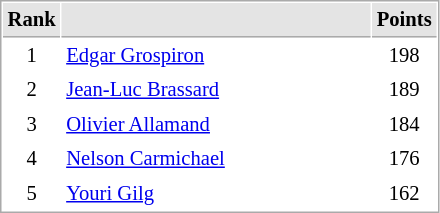<table cellspacing="1" cellpadding="3" style="border:1px solid #AAAAAA;font-size:86%">
<tr bgcolor="#E4E4E4">
<th style="border-bottom:1px solid #AAAAAA" width=10>Rank</th>
<th style="border-bottom:1px solid #AAAAAA" width=200></th>
<th style="border-bottom:1px solid #AAAAAA" width=20>Points</th>
</tr>
<tr>
<td align="center">1</td>
<td> <a href='#'>Edgar Grospiron</a></td>
<td align=center>198</td>
</tr>
<tr>
<td align="center">2</td>
<td> <a href='#'>Jean-Luc Brassard</a></td>
<td align=center>189</td>
</tr>
<tr>
<td align="center">3</td>
<td> <a href='#'>Olivier Allamand</a></td>
<td align=center>184</td>
</tr>
<tr>
<td align="center">4</td>
<td> <a href='#'>Nelson Carmichael</a></td>
<td align=center>176</td>
</tr>
<tr>
<td align="center">5</td>
<td> <a href='#'>Youri Gilg</a></td>
<td align=center>162</td>
</tr>
</table>
